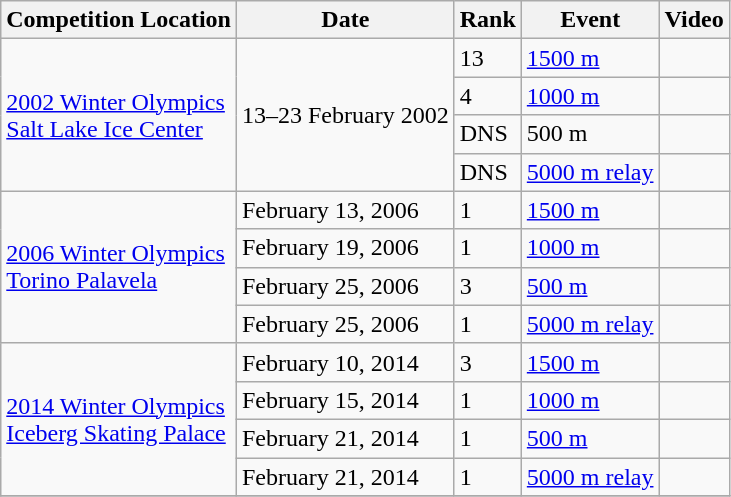<table class="sortable wikitable" style="font-size:100%" style="text-align:center">
<tr>
<th>Competition Location</th>
<th>Date</th>
<th>Rank</th>
<th>Event</th>
<th>Video</th>
</tr>
<tr>
<td rowspan=4><a href='#'>2002 Winter Olympics</a><br>  <a href='#'>Salt Lake Ice Center</a></td>
<td rowspan=4>13–23 February 2002</td>
<td>13</td>
<td><a href='#'>1500 m</a></td>
<td></td>
</tr>
<tr>
<td>4</td>
<td><a href='#'>1000 m</a></td>
<td></td>
</tr>
<tr>
<td>DNS</td>
<td>500 m</td>
<td></td>
</tr>
<tr>
<td>DNS</td>
<td><a href='#'>5000 m relay</a></td>
<td></td>
</tr>
<tr>
<td rowspan=4><a href='#'>2006 Winter Olympics</a><br>  <a href='#'>Torino Palavela</a></td>
<td>February 13, 2006</td>
<td> 1</td>
<td><a href='#'>1500 m</a></td>
<td></td>
</tr>
<tr>
<td>February 19, 2006</td>
<td> 1</td>
<td><a href='#'>1000 m</a></td>
<td></td>
</tr>
<tr>
<td>February 25, 2006</td>
<td> 3</td>
<td><a href='#'>500 m</a></td>
<td></td>
</tr>
<tr>
<td>February 25, 2006</td>
<td> 1</td>
<td><a href='#'>5000 m relay</a></td>
<td></td>
</tr>
<tr>
<td rowspan=4><a href='#'>2014 Winter Olympics</a><br>  <a href='#'>Iceberg Skating Palace</a></td>
<td>February 10, 2014</td>
<td> 3</td>
<td><a href='#'>1500 m</a></td>
<td></td>
</tr>
<tr>
<td>February 15, 2014</td>
<td> 1</td>
<td><a href='#'>1000 m</a></td>
<td></td>
</tr>
<tr>
<td>February 21, 2014</td>
<td> 1</td>
<td><a href='#'>500 m</a></td>
<td></td>
</tr>
<tr>
<td>February 21, 2014</td>
<td> 1</td>
<td><a href='#'>5000 m relay</a></td>
<td></td>
</tr>
<tr>
</tr>
</table>
